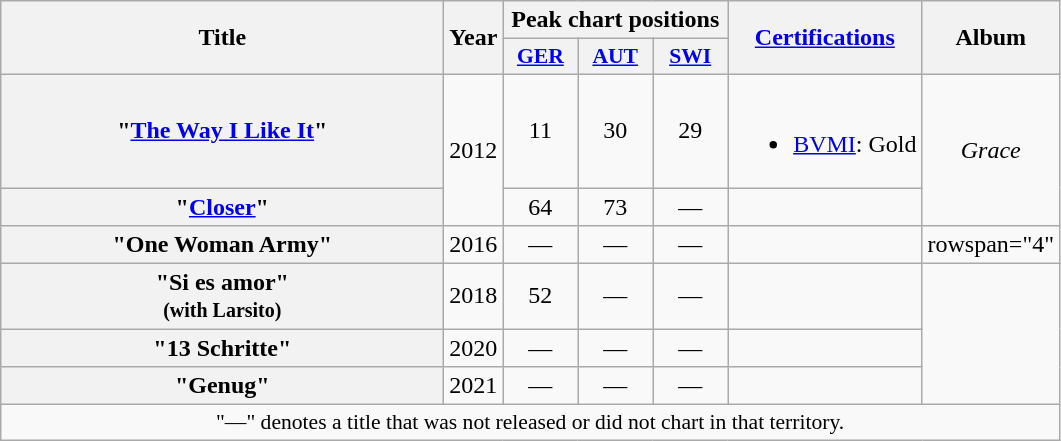<table class="wikitable plainrowheaders" style="text-align:center;">
<tr>
<th scope="col" rowspan="2" style="width:18em;">Title</th>
<th scope="col" rowspan="2">Year</th>
<th scope="col" colspan="3">Peak chart positions</th>
<th scope="col" rowspan="2"><a href='#'>Certifications</a></th>
<th rowspan="2">Album</th>
</tr>
<tr>
<th scope="col" style="width:3em;font-size:90%;"><a href='#'>GER</a><br></th>
<th scope="col" style="width:3em;font-size:90%;"><a href='#'>AUT</a><br></th>
<th scope="col" style="width:3em;font-size:90%;"><a href='#'>SWI</a><br></th>
</tr>
<tr>
<th scope="row">"<a href='#'>The Way I Like It</a>"</th>
<td rowspan="2">2012</td>
<td>11</td>
<td>30</td>
<td>29</td>
<td><br><ul><li><a href='#'>BVMI</a>: Gold</li></ul></td>
<td rowspan="2"><em>Grace</em></td>
</tr>
<tr>
<th scope="row">"<a href='#'>Closer</a>"</th>
<td>64</td>
<td>73</td>
<td>—</td>
<td></td>
</tr>
<tr>
<th scope="row">"One Woman Army"</th>
<td rowspan="1">2016</td>
<td>—</td>
<td>—</td>
<td>—</td>
<td></td>
<td>rowspan="4" </td>
</tr>
<tr>
<th scope="row">"Si es amor" <br> <small>(with Larsito)</small></th>
<td rowspan="1">2018</td>
<td>52</td>
<td>—</td>
<td>—</td>
<td></td>
</tr>
<tr>
<th scope="row">"13 Schritte"</th>
<td>2020</td>
<td>—</td>
<td>—</td>
<td>—</td>
<td></td>
</tr>
<tr>
<th scope="row">"Genug"</th>
<td>2021</td>
<td>—</td>
<td>—</td>
<td>—</td>
<td></td>
</tr>
<tr>
<td colspan="14" style="font-size:90%">"—" denotes a title that was not released or did not chart in that territory.</td>
</tr>
</table>
